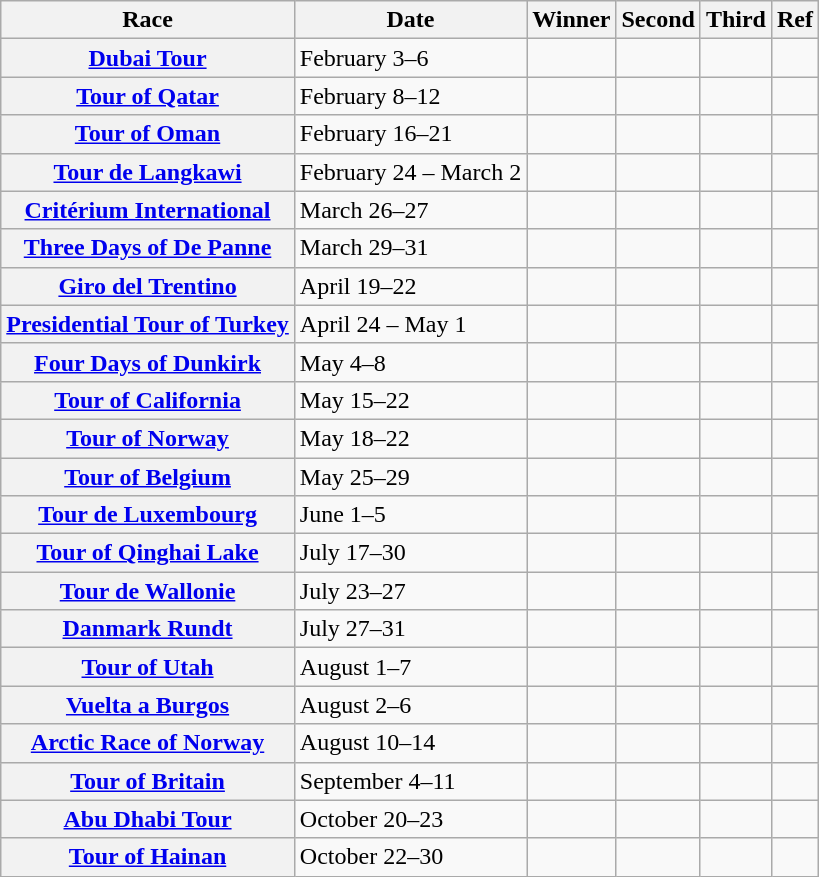<table class="wikitable plainrowheaders">
<tr>
<th>Race</th>
<th>Date</th>
<th>Winner</th>
<th>Second</th>
<th>Third</th>
<th>Ref</th>
</tr>
<tr>
<th scope=row> <a href='#'>Dubai Tour</a></th>
<td>February 3–6</td>
<td></td>
<td></td>
<td></td>
<td></td>
</tr>
<tr>
<th scope=row> <a href='#'>Tour of Qatar</a></th>
<td>February 8–12</td>
<td></td>
<td></td>
<td></td>
<td></td>
</tr>
<tr>
<th scope=row> <a href='#'>Tour of Oman</a></th>
<td>February 16–21</td>
<td></td>
<td></td>
<td></td>
<td></td>
</tr>
<tr>
<th scope=row> <a href='#'>Tour de Langkawi</a></th>
<td>February 24 – March 2</td>
<td></td>
<td></td>
<td></td>
<td></td>
</tr>
<tr>
<th scope=row> <a href='#'>Critérium International</a></th>
<td>March 26–27</td>
<td></td>
<td></td>
<td></td>
<td></td>
</tr>
<tr>
<th scope=row> <a href='#'>Three Days of De Panne</a></th>
<td>March 29–31</td>
<td></td>
<td></td>
<td></td>
<td></td>
</tr>
<tr>
<th scope=row> <a href='#'>Giro del Trentino</a></th>
<td>April 19–22</td>
<td></td>
<td></td>
<td></td>
<td></td>
</tr>
<tr>
<th scope=row> <a href='#'>Presidential Tour of Turkey</a></th>
<td>April 24 – May 1</td>
<td></td>
<td></td>
<td></td>
<td></td>
</tr>
<tr>
<th scope=row> <a href='#'>Four Days of Dunkirk</a></th>
<td>May 4–8</td>
<td></td>
<td></td>
<td></td>
<td></td>
</tr>
<tr>
<th scope=row> <a href='#'>Tour of California</a></th>
<td>May 15–22</td>
<td></td>
<td></td>
<td></td>
<td></td>
</tr>
<tr>
<th scope=row> <a href='#'>Tour of Norway</a></th>
<td>May 18–22</td>
<td></td>
<td></td>
<td></td>
<td></td>
</tr>
<tr>
<th scope=row> <a href='#'>Tour of Belgium</a></th>
<td>May 25–29</td>
<td></td>
<td></td>
<td></td>
<td></td>
</tr>
<tr>
<th scope=row> <a href='#'>Tour de Luxembourg</a></th>
<td>June 1–5</td>
<td></td>
<td></td>
<td></td>
<td></td>
</tr>
<tr>
<th scope=row> <a href='#'>Tour of Qinghai Lake</a></th>
<td>July 17–30</td>
<td></td>
<td></td>
<td></td>
<td></td>
</tr>
<tr>
<th scope=row> <a href='#'>Tour de Wallonie</a></th>
<td>July 23–27</td>
<td></td>
<td></td>
<td></td>
<td></td>
</tr>
<tr>
<th scope=row> <a href='#'>Danmark Rundt</a></th>
<td>July 27–31</td>
<td></td>
<td></td>
<td></td>
<td></td>
</tr>
<tr>
<th scope=row> <a href='#'>Tour of Utah</a></th>
<td>August 1–7</td>
<td></td>
<td></td>
<td></td>
<td></td>
</tr>
<tr>
<th scope=row> <a href='#'>Vuelta a Burgos</a></th>
<td>August 2–6</td>
<td></td>
<td></td>
<td></td>
<td></td>
</tr>
<tr>
<th scope=row> <a href='#'>Arctic Race of Norway</a></th>
<td>August 10–14</td>
<td></td>
<td></td>
<td></td>
<td></td>
</tr>
<tr>
<th scope=row> <a href='#'>Tour of Britain</a></th>
<td>September 4–11</td>
<td></td>
<td></td>
<td></td>
<td></td>
</tr>
<tr>
<th scope=row> <a href='#'>Abu Dhabi Tour</a></th>
<td>October 20–23</td>
<td></td>
<td></td>
<td></td>
<td></td>
</tr>
<tr>
<th scope=row> <a href='#'>Tour of Hainan</a></th>
<td>October 22–30</td>
<td></td>
<td></td>
<td></td>
<td></td>
</tr>
</table>
